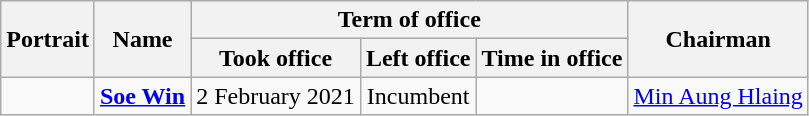<table class="wikitable" style="text-align:center">
<tr>
<th rowspan=2>Portrait</th>
<th rowspan=2>Name<br></th>
<th colspan=3>Term of office</th>
<th rowspan=2>Chairman</th>
</tr>
<tr>
<th>Took office</th>
<th>Left office</th>
<th>Time in office</th>
</tr>
<tr>
<td></td>
<td><strong><a href='#'>Soe Win</a></strong><br></td>
<td>2 February 2021</td>
<td>Incumbent</td>
<td></td>
<td><a href='#'>Min Aung Hlaing</a></td>
</tr>
</table>
